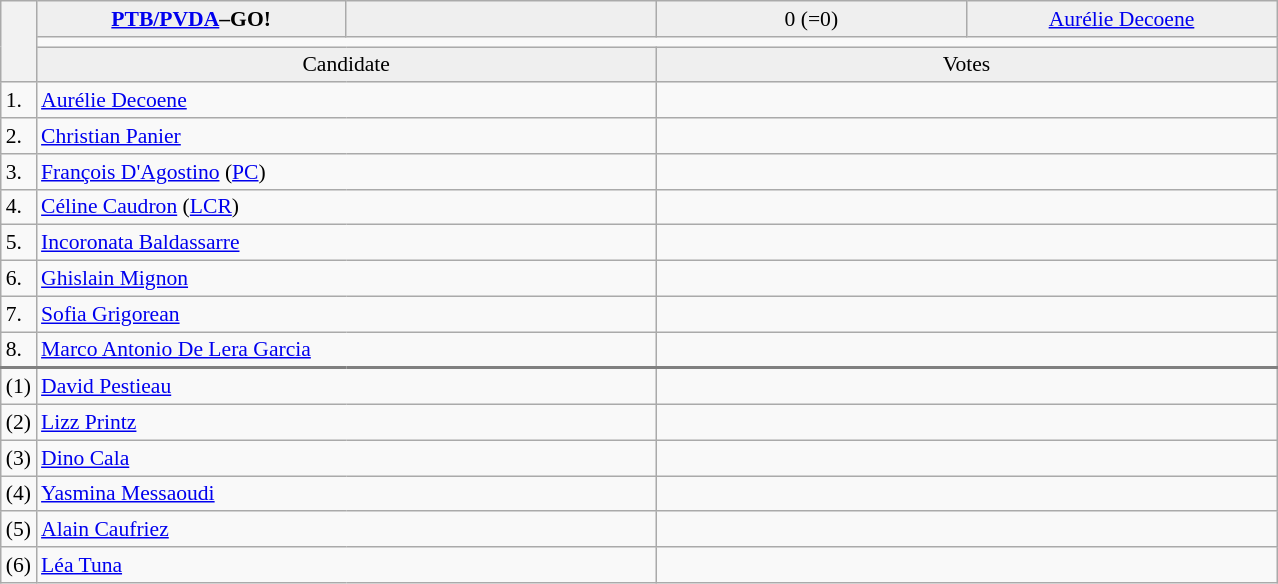<table class="wikitable collapsible collapsed" style=text-align:left;font-size:90%>
<tr>
<th rowspan=3></th>
<td bgcolor=efefef width=200 align=center><strong> <a href='#'>PTB/PVDA</a>–GO!</strong></td>
<td bgcolor=efefef width=200 align=center></td>
<td bgcolor=efefef width=200 align=center>0 (=0)</td>
<td bgcolor=efefef width=200 align=center><a href='#'>Aurélie Decoene</a></td>
</tr>
<tr>
<td colspan=4 bgcolor=></td>
</tr>
<tr>
<td bgcolor=efefef align=center colspan=2>Candidate</td>
<td bgcolor=efefef align=center colspan=2>Votes</td>
</tr>
<tr>
<td>1.</td>
<td colspan=2><a href='#'>Aurélie Decoene</a></td>
<td colspan=2></td>
</tr>
<tr>
<td>2.</td>
<td colspan=2><a href='#'>Christian Panier</a></td>
<td colspan=2></td>
</tr>
<tr>
<td>3.</td>
<td colspan=2><a href='#'>François D'Agostino</a> (<a href='#'>PC</a>)</td>
<td colspan=2></td>
</tr>
<tr>
<td>4.</td>
<td colspan=2><a href='#'>Céline Caudron</a> (<a href='#'>LCR</a>)</td>
<td colspan=2></td>
</tr>
<tr>
<td>5.</td>
<td colspan=2><a href='#'>Incoronata Baldassarre</a></td>
<td colspan=2></td>
</tr>
<tr>
<td>6.</td>
<td colspan=2><a href='#'>Ghislain Mignon</a></td>
<td colspan=2></td>
</tr>
<tr>
<td>7.</td>
<td colspan=2><a href='#'>Sofia Grigorean</a></td>
<td colspan=2></td>
</tr>
<tr>
<td>8.</td>
<td colspan=2><a href='#'>Marco Antonio De Lera Garcia</a></td>
<td colspan=2></td>
</tr>
<tr style="border-top:2px solid gray;">
<td>(1)</td>
<td colspan=2><a href='#'>David Pestieau</a></td>
<td colspan=2></td>
</tr>
<tr>
<td>(2)</td>
<td colspan=2><a href='#'>Lizz Printz</a></td>
<td colspan=2></td>
</tr>
<tr>
<td>(3)</td>
<td colspan=2><a href='#'>Dino Cala</a></td>
<td colspan=2></td>
</tr>
<tr>
<td>(4)</td>
<td colspan=2><a href='#'>Yasmina Messaoudi</a></td>
<td colspan=2></td>
</tr>
<tr>
<td>(5)</td>
<td colspan=2><a href='#'>Alain Caufriez</a></td>
<td colspan=2></td>
</tr>
<tr>
<td>(6)</td>
<td colspan=2><a href='#'>Léa Tuna</a></td>
<td colspan=2></td>
</tr>
</table>
